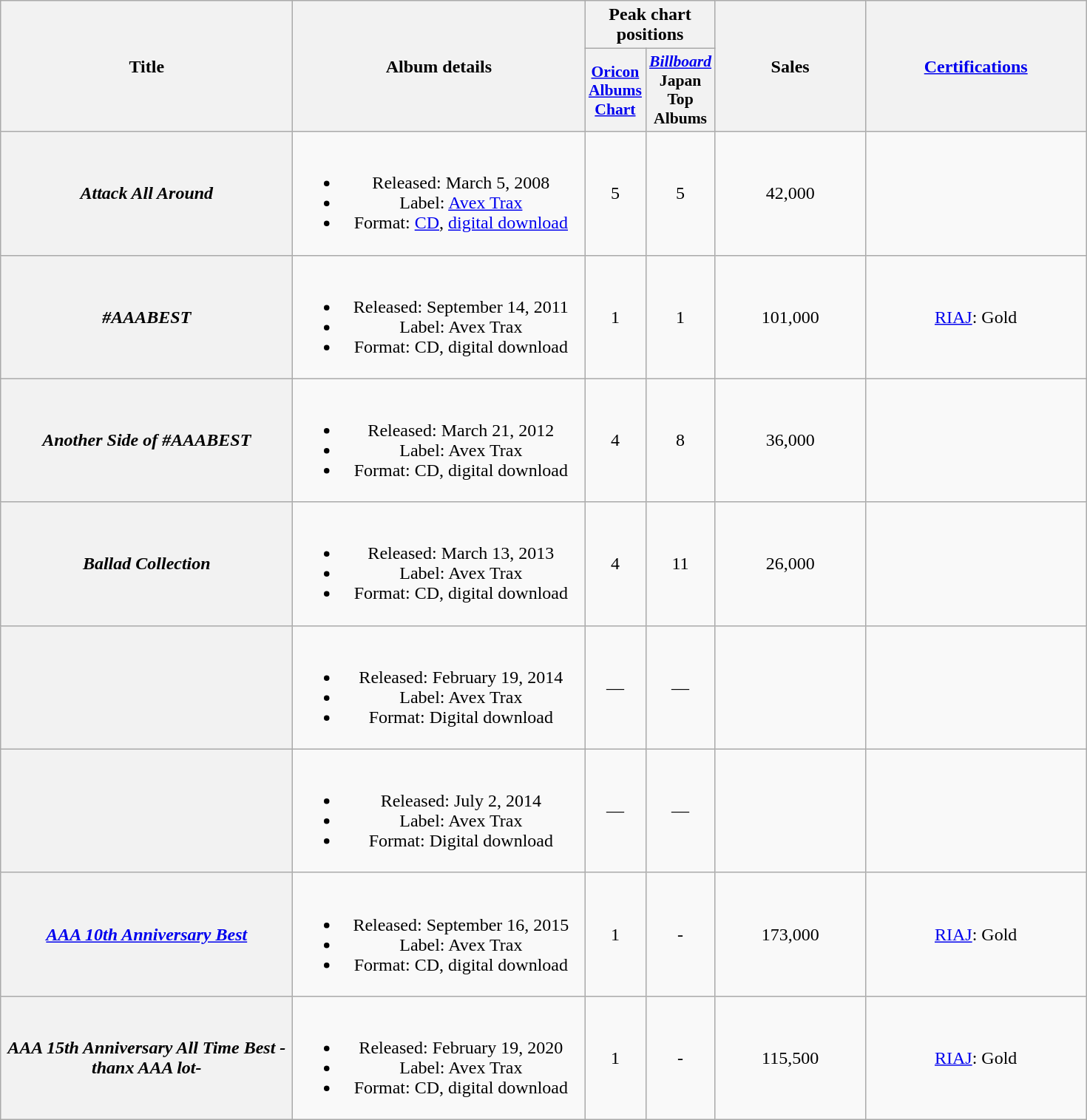<table class="wikitable plainrowheaders" style="text-align:center;" border="1">
<tr>
<th scope="col" rowspan="2" style="width:16em;">Title</th>
<th scope="col" rowspan="2" style="width:16em;">Album details</th>
<th scope="col" colspan="2">Peak chart positions</th>
<th scope="col" rowspan="2" style="width:8em;">Sales</th>
<th scope="col" rowspan="2" style="width:12em;"><a href='#'>Certifications</a></th>
</tr>
<tr>
<th scope="col" style="width:2.2em;font-size:90%;"><a href='#'>Oricon Albums Chart</a><br></th>
<th scope="col" style="width:2.2em;font-size:90%;"><em><a href='#'>Billboard</a></em> Japan Top Albums<br></th>
</tr>
<tr>
<th scope="row"><em>Attack All Around</em></th>
<td><br><ul><li>Released: March 5, 2008</li><li>Label: <a href='#'>Avex Trax</a></li><li>Format: <a href='#'>CD</a>, <a href='#'>digital download</a></li></ul></td>
<td>5</td>
<td>5</td>
<td>42,000</td>
<td></td>
</tr>
<tr>
<th scope="row"><em>#AAABEST</em></th>
<td><br><ul><li>Released: September 14, 2011</li><li>Label: Avex Trax</li><li>Format: CD, digital download</li></ul></td>
<td>1</td>
<td>1</td>
<td>101,000</td>
<td><a href='#'>RIAJ</a>: Gold</td>
</tr>
<tr>
<th scope="row"><em>Another Side of #AAABEST</em></th>
<td><br><ul><li>Released: March 21, 2012</li><li>Label: Avex Trax</li><li>Format: CD, digital download</li></ul></td>
<td>4</td>
<td>8</td>
<td>36,000</td>
<td></td>
</tr>
<tr>
<th scope="row"><em>Ballad Collection</em></th>
<td><br><ul><li>Released: March 13, 2013</li><li>Label: Avex Trax</li><li>Format: CD, digital download</li></ul></td>
<td>4</td>
<td>11</td>
<td>26,000</td>
<td></td>
</tr>
<tr>
<th scope="row"></th>
<td><br><ul><li>Released: February 19, 2014</li><li>Label: Avex Trax</li><li>Format: Digital download</li></ul></td>
<td>—</td>
<td>—</td>
<td></td>
<td></td>
</tr>
<tr>
<th scope="row"></th>
<td><br><ul><li>Released: July 2, 2014</li><li>Label: Avex Trax</li><li>Format: Digital download</li></ul></td>
<td>—</td>
<td>—</td>
<td></td>
<td></td>
</tr>
<tr>
<th scope="row"><em><a href='#'>AAA 10th Anniversary Best</a></em></th>
<td><br><ul><li>Released: September 16, 2015</li><li>Label: Avex Trax</li><li>Format: CD, digital download</li></ul></td>
<td>1</td>
<td>-</td>
<td>173,000</td>
<td><a href='#'>RIAJ</a>: Gold</td>
</tr>
<tr>
<th scope="row"><em>AAA 15th Anniversary All Time Best -thanx AAA lot-</em></th>
<td><br><ul><li>Released: February 19, 2020</li><li>Label: Avex Trax</li><li>Format: CD, digital download</li></ul></td>
<td>1</td>
<td>-</td>
<td>115,500</td>
<td><a href='#'>RIAJ</a>: Gold</td>
</tr>
</table>
